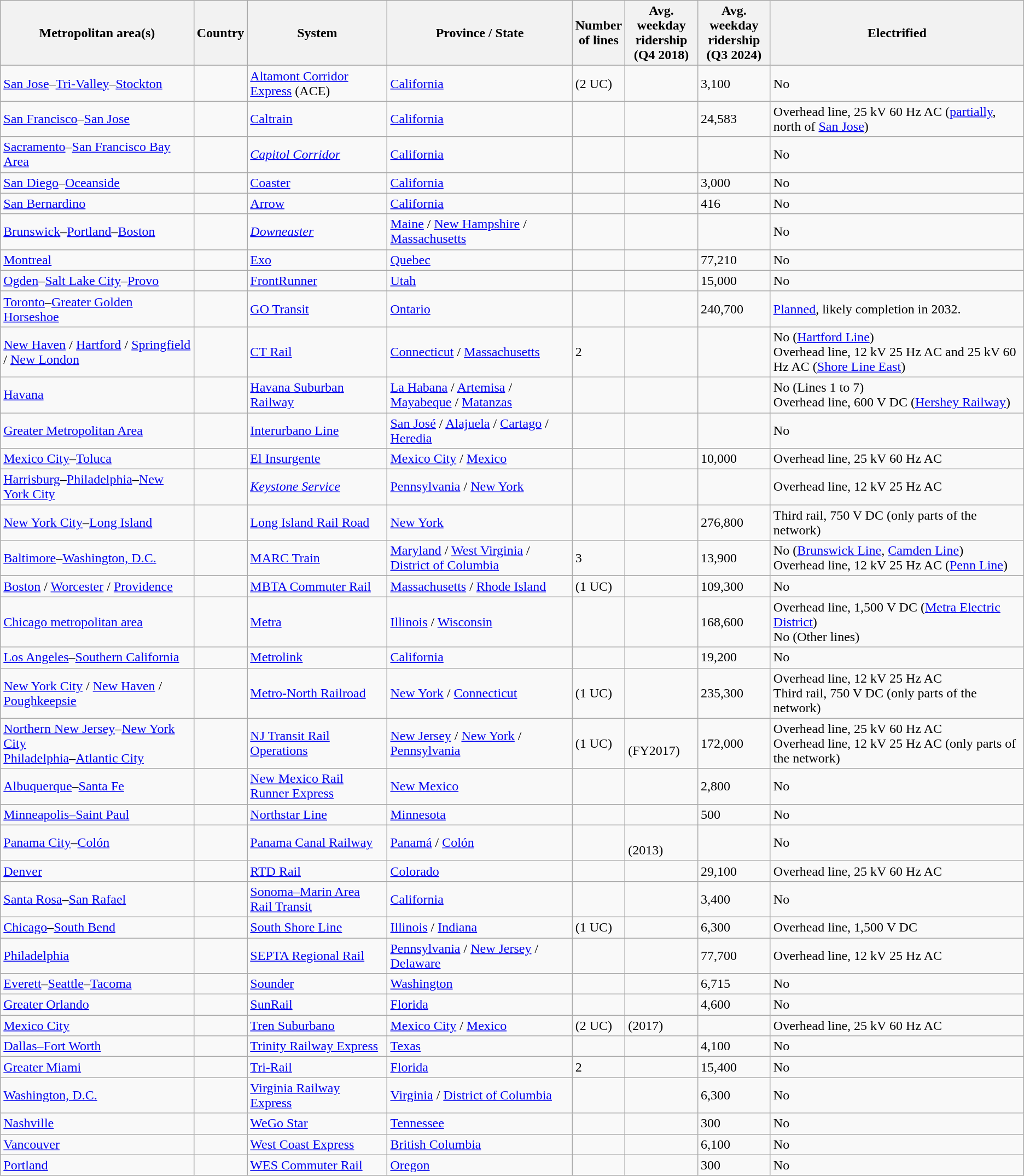<table class="wikitable sortable">
<tr>
<th>Metropolitan area(s)</th>
<th>Country</th>
<th>System</th>
<th>Province / State</th>
<th>Number<br>of lines</th>
<th>Avg. weekday<br>ridership<br>(Q4 2018)</th>
<th>Avg. weekday<br>ridership<br>(Q3 2024)</th>
<th>Electrified</th>
</tr>
<tr>
<td><a href='#'>San Jose</a>–<a href='#'>Tri-Valley</a>–<a href='#'>Stockton</a></td>
<td></td>
<td><a href='#'>Altamont Corridor Express</a> (ACE)</td>
<td><a href='#'>California</a></td>
<td> (2 UC)</td>
<td></td>
<td>3,100</td>
<td>No</td>
</tr>
<tr>
<td><a href='#'>San Francisco</a>–<a href='#'>San Jose</a></td>
<td></td>
<td><a href='#'>Caltrain</a></td>
<td><a href='#'>California</a></td>
<td></td>
<td></td>
<td>24,583</td>
<td>Overhead line, 25 kV 60 Hz AC (<a href='#'>partially</a>, north of <a href='#'>San Jose</a>)</td>
</tr>
<tr>
<td><a href='#'>Sacramento</a>–<a href='#'>San Francisco Bay Area</a></td>
<td></td>
<td><em><a href='#'>Capitol Corridor</a></em></td>
<td><a href='#'>California</a></td>
<td></td>
<td></td>
<td></td>
<td>No</td>
</tr>
<tr>
<td><a href='#'>San Diego</a>–<a href='#'>Oceanside</a></td>
<td></td>
<td><a href='#'>Coaster</a></td>
<td><a href='#'>California</a></td>
<td></td>
<td></td>
<td>3,000</td>
<td>No</td>
</tr>
<tr>
<td><a href='#'>San Bernardino</a></td>
<td></td>
<td><a href='#'>Arrow</a></td>
<td><a href='#'>California</a></td>
<td></td>
<td></td>
<td>416</td>
<td>No</td>
</tr>
<tr>
<td><a href='#'>Brunswick</a>–<a href='#'>Portland</a>–<a href='#'>Boston</a></td>
<td></td>
<td><em><a href='#'>Downeaster</a></em></td>
<td><a href='#'>Maine</a> / <a href='#'>New Hampshire</a> / <a href='#'>Massachusetts</a></td>
<td></td>
<td></td>
<td></td>
<td>No</td>
</tr>
<tr>
<td><a href='#'>Montreal</a></td>
<td></td>
<td><a href='#'>Exo</a></td>
<td><a href='#'>Quebec</a></td>
<td></td>
<td></td>
<td>77,210</td>
<td>No</td>
</tr>
<tr>
<td><a href='#'>Ogden</a>–<a href='#'>Salt Lake City</a>–<a href='#'>Provo</a></td>
<td></td>
<td><a href='#'>FrontRunner</a></td>
<td><a href='#'>Utah</a></td>
<td></td>
<td></td>
<td>15,000</td>
<td>No</td>
</tr>
<tr>
<td><a href='#'>Toronto</a>–<a href='#'>Greater Golden Horseshoe</a></td>
<td></td>
<td><a href='#'>GO Transit</a></td>
<td><a href='#'>Ontario</a></td>
<td></td>
<td></td>
<td>240,700</td>
<td><a href='#'>Planned</a>, likely completion in 2032.</td>
</tr>
<tr>
<td><a href='#'>New Haven</a> / <a href='#'>Hartford</a> / <a href='#'>Springfield</a> / <a href='#'>New London</a></td>
<td></td>
<td><a href='#'>CT Rail</a></td>
<td><a href='#'>Connecticut</a> / <a href='#'>Massachusetts</a></td>
<td>2</td>
<td></td>
<td></td>
<td>No (<a href='#'>Hartford Line</a>)<br>Overhead line, 12 kV 25 Hz AC and 25 kV 60 Hz AC (<a href='#'>Shore Line East</a>)</td>
</tr>
<tr>
<td><a href='#'>Havana</a></td>
<td></td>
<td><a href='#'>Havana Suburban Railway</a></td>
<td><a href='#'>La Habana</a> / <a href='#'>Artemisa</a> / <a href='#'>Mayabeque</a> / <a href='#'>Matanzas</a></td>
<td></td>
<td></td>
<td></td>
<td>No (Lines 1 to 7)<br>Overhead line, 600 V DC (<a href='#'>Hershey Railway</a>)</td>
</tr>
<tr>
<td><a href='#'>Greater Metropolitan Area</a></td>
<td></td>
<td><a href='#'>Interurbano Line</a></td>
<td><a href='#'>San José</a> / <a href='#'>Alajuela</a> / <a href='#'>Cartago</a> / <a href='#'>Heredia</a></td>
<td></td>
<td></td>
<td></td>
<td>No</td>
</tr>
<tr>
<td><a href='#'>Mexico City</a>–<a href='#'>Toluca</a></td>
<td></td>
<td><a href='#'>El Insurgente</a></td>
<td><a href='#'>Mexico City</a> / <a href='#'>Mexico</a></td>
<td></td>
<td></td>
<td>10,000</td>
<td>Overhead line, 25 kV 60 Hz AC</td>
</tr>
<tr>
<td><a href='#'>Harrisburg</a>–<a href='#'>Philadelphia</a>–<a href='#'>New York City</a></td>
<td></td>
<td><em><a href='#'>Keystone Service</a></em></td>
<td><a href='#'>Pennsylvania</a> / <a href='#'>New York</a></td>
<td></td>
<td></td>
<td></td>
<td>Overhead line, 12 kV 25 Hz AC</td>
</tr>
<tr>
<td><a href='#'>New York City</a>–<a href='#'>Long Island</a></td>
<td></td>
<td><a href='#'>Long Island Rail Road</a></td>
<td><a href='#'>New York</a></td>
<td></td>
<td></td>
<td>276,800</td>
<td>Third rail, 750 V DC (only parts of the network)</td>
</tr>
<tr>
<td><a href='#'>Baltimore</a>–<a href='#'>Washington, D.C.</a></td>
<td></td>
<td><a href='#'>MARC Train</a></td>
<td><a href='#'>Maryland</a> / <a href='#'>West Virginia</a> / <a href='#'>District of Columbia</a></td>
<td>3</td>
<td></td>
<td>13,900</td>
<td>No (<a href='#'>Brunswick Line</a>, <a href='#'>Camden Line</a>)<br>Overhead line, 12 kV 25 Hz AC (<a href='#'>Penn Line</a>)</td>
</tr>
<tr>
<td><a href='#'>Boston</a> / <a href='#'>Worcester</a> / <a href='#'>Providence</a></td>
<td></td>
<td><a href='#'>MBTA Commuter Rail</a></td>
<td><a href='#'>Massachusetts</a> / <a href='#'>Rhode Island</a></td>
<td> (1 UC)</td>
<td></td>
<td>109,300</td>
<td>No</td>
</tr>
<tr>
<td><a href='#'>Chicago metropolitan area</a></td>
<td></td>
<td><a href='#'>Metra</a></td>
<td><a href='#'>Illinois</a> / <a href='#'>Wisconsin</a></td>
<td></td>
<td></td>
<td>168,600</td>
<td>Overhead line, 1,500 V DC (<a href='#'>Metra Electric District</a>)<br>No (Other lines)</td>
</tr>
<tr>
<td><a href='#'>Los Angeles</a>–<a href='#'>Southern California</a></td>
<td></td>
<td><a href='#'>Metrolink</a></td>
<td><a href='#'>California</a></td>
<td></td>
<td></td>
<td>19,200</td>
<td>No</td>
</tr>
<tr>
<td><a href='#'>New York City</a> / <a href='#'>New Haven</a> / <a href='#'>Poughkeepsie</a></td>
<td></td>
<td><a href='#'>Metro-North Railroad</a></td>
<td><a href='#'>New York</a> / <a href='#'>Connecticut</a></td>
<td> (1 UC)</td>
<td></td>
<td>235,300</td>
<td>Overhead line, 12 kV 25 Hz AC<br>Third rail, 750 V DC (only parts of the network)</td>
</tr>
<tr>
<td><a href='#'>Northern New Jersey</a>–<a href='#'>New York City</a> <br><a href='#'>Philadelphia</a>–<a href='#'>Atlantic City</a></td>
<td></td>
<td><a href='#'>NJ Transit Rail Operations</a></td>
<td><a href='#'>New Jersey</a> / <a href='#'>New York</a> / <a href='#'>Pennsylvania</a></td>
<td> (1 UC)</td>
<td><br>(FY2017)</td>
<td>172,000</td>
<td>Overhead line, 25 kV 60 Hz AC<br>Overhead line, 12 kV 25 Hz AC (only parts of the network)</td>
</tr>
<tr>
<td><a href='#'>Albuquerque</a>–<a href='#'>Santa Fe</a></td>
<td></td>
<td><a href='#'>New Mexico Rail Runner Express</a></td>
<td><a href='#'>New Mexico</a></td>
<td></td>
<td></td>
<td>2,800</td>
<td>No</td>
</tr>
<tr>
<td><a href='#'>Minneapolis–Saint Paul</a></td>
<td></td>
<td><a href='#'>Northstar Line</a></td>
<td><a href='#'>Minnesota</a></td>
<td></td>
<td></td>
<td>500</td>
<td>No</td>
</tr>
<tr>
<td><a href='#'>Panama City</a>–<a href='#'>Colón</a></td>
<td></td>
<td><a href='#'>Panama Canal Railway</a></td>
<td><a href='#'>Panamá</a> / <a href='#'>Colón</a></td>
<td></td>
<td><br>(2013)</td>
<td></td>
<td>No</td>
</tr>
<tr>
<td><a href='#'>Denver</a></td>
<td></td>
<td><a href='#'>RTD Rail</a></td>
<td><a href='#'>Colorado</a></td>
<td></td>
<td></td>
<td>29,100</td>
<td>Overhead line, 25 kV 60 Hz AC</td>
</tr>
<tr>
<td><a href='#'>Santa Rosa</a>–<a href='#'>San Rafael</a></td>
<td></td>
<td><a href='#'>Sonoma–Marin Area Rail Transit</a></td>
<td><a href='#'>California</a></td>
<td></td>
<td></td>
<td>3,400</td>
<td>No</td>
</tr>
<tr>
<td><a href='#'>Chicago</a>–<a href='#'>South Bend</a></td>
<td></td>
<td><a href='#'>South Shore Line</a></td>
<td><a href='#'>Illinois</a> / <a href='#'>Indiana</a></td>
<td> (1 UC)</td>
<td></td>
<td>6,300</td>
<td>Overhead line, 1,500 V DC</td>
</tr>
<tr>
<td><a href='#'>Philadelphia</a></td>
<td></td>
<td><a href='#'>SEPTA Regional Rail</a></td>
<td><a href='#'>Pennsylvania</a> / <a href='#'>New Jersey</a> / <a href='#'>Delaware</a></td>
<td></td>
<td></td>
<td>77,700</td>
<td>Overhead line, 12 kV 25 Hz AC</td>
</tr>
<tr>
<td><a href='#'>Everett</a>–<a href='#'>Seattle</a>–<a href='#'>Tacoma</a></td>
<td></td>
<td><a href='#'>Sounder</a></td>
<td><a href='#'>Washington</a></td>
<td></td>
<td></td>
<td>6,715</td>
<td>No</td>
</tr>
<tr>
<td><a href='#'>Greater Orlando</a></td>
<td></td>
<td><a href='#'>SunRail</a></td>
<td><a href='#'>Florida</a></td>
<td></td>
<td></td>
<td>4,600</td>
<td>No</td>
</tr>
<tr>
<td><a href='#'>Mexico City</a></td>
<td></td>
<td><a href='#'>Tren Suburbano</a></td>
<td><a href='#'>Mexico City</a> / <a href='#'>Mexico</a></td>
<td> (2 UC)</td>
<td> (2017)</td>
<td></td>
<td>Overhead line, 25 kV 60 Hz AC</td>
</tr>
<tr>
<td><a href='#'>Dallas–Fort Worth</a></td>
<td></td>
<td><a href='#'>Trinity Railway Express</a></td>
<td><a href='#'>Texas</a></td>
<td></td>
<td></td>
<td>4,100</td>
<td>No</td>
</tr>
<tr>
<td><a href='#'>Greater Miami</a></td>
<td></td>
<td><a href='#'>Tri-Rail</a></td>
<td><a href='#'>Florida</a></td>
<td>2</td>
<td></td>
<td>15,400</td>
<td>No</td>
</tr>
<tr>
<td><a href='#'>Washington, D.C.</a></td>
<td></td>
<td><a href='#'>Virginia Railway Express</a></td>
<td><a href='#'>Virginia</a> / <a href='#'>District of Columbia</a></td>
<td></td>
<td></td>
<td>6,300</td>
<td>No</td>
</tr>
<tr>
<td><a href='#'>Nashville</a></td>
<td></td>
<td><a href='#'>WeGo Star</a></td>
<td><a href='#'>Tennessee</a></td>
<td></td>
<td></td>
<td>300</td>
<td>No</td>
</tr>
<tr>
<td><a href='#'>Vancouver</a></td>
<td></td>
<td><a href='#'>West Coast Express</a></td>
<td><a href='#'>British Columbia</a></td>
<td></td>
<td></td>
<td>6,100</td>
<td>No</td>
</tr>
<tr>
<td><a href='#'>Portland</a></td>
<td></td>
<td><a href='#'>WES Commuter Rail</a></td>
<td><a href='#'>Oregon</a></td>
<td></td>
<td></td>
<td>300</td>
<td>No</td>
</tr>
</table>
